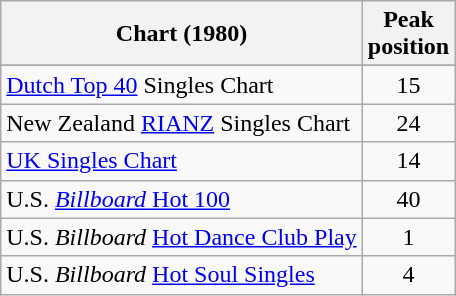<table class="wikitable sortable">
<tr>
<th>Chart (1980)</th>
<th>Peak<br>position</th>
</tr>
<tr>
</tr>
<tr>
<td><a href='#'>Dutch Top 40</a> Singles Chart</td>
<td style="text-align:center;">15</td>
</tr>
<tr>
<td>New Zealand <a href='#'>RIANZ</a> Singles Chart</td>
<td style="text-align:center;">24</td>
</tr>
<tr>
<td><a href='#'>UK Singles Chart</a></td>
<td style="text-align:center;">14</td>
</tr>
<tr>
<td>U.S. <a href='#'><em>Billboard</em> Hot 100</a></td>
<td style="text-align:center;">40</td>
</tr>
<tr>
<td>U.S. <em>Billboard</em> <a href='#'>Hot Dance Club Play</a></td>
<td style="text-align:center;">1</td>
</tr>
<tr>
<td>U.S. <em>Billboard</em> <a href='#'>Hot Soul Singles</a></td>
<td style="text-align:center;">4</td>
</tr>
</table>
